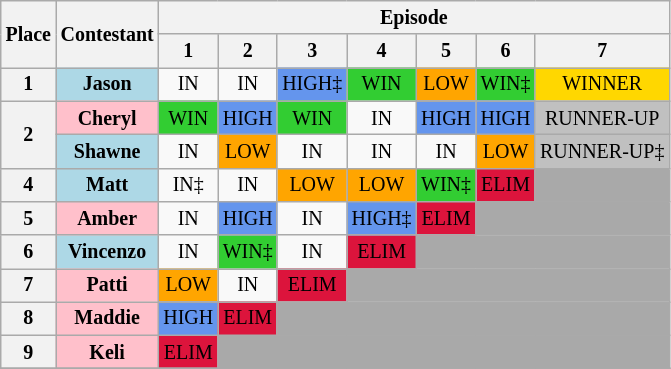<table class="wikitable" style="text-align: center; font-size: 10pt;">
<tr>
<th rowspan="2">Place</th>
<th rowspan="2">Contestant</th>
<th colspan="15">Episode</th>
</tr>
<tr>
<th>1</th>
<th>2</th>
<th>3</th>
<th>4</th>
<th>5</th>
<th>6</th>
<th>7</th>
</tr>
<tr>
<th>1</th>
<th style="background:lightblue">Jason</th>
<td>IN</td>
<td>IN</td>
<td style="background:cornflowerblue;">HIGH‡</td>
<td style="background:limegreen;">WIN</td>
<td style="background:orange;">LOW</td>
<td style="background:limegreen;">WIN‡</td>
<td style="background:gold;">WINNER</td>
</tr>
<tr>
<th rowspan=2>2</th>
<th style="background:pink">Cheryl</th>
<td style="background:limegreen;">WIN</td>
<td style="background:cornflowerblue;">HIGH</td>
<td style="background:limegreen;">WIN</td>
<td>IN</td>
<td style="background:cornflowerblue;">HIGH</td>
<td style="background:cornflowerblue;">HIGH</td>
<td style="background:silver;">RUNNER-UP</td>
</tr>
<tr>
<th style="background:lightblue">Shawne</th>
<td>IN</td>
<td style="background:orange;">LOW</td>
<td>IN</td>
<td>IN</td>
<td>IN</td>
<td style="background:orange;">LOW</td>
<td style="background:silver;">RUNNER-UP‡</td>
</tr>
<tr>
<th>4</th>
<th style="background:lightblue">Matt</th>
<td>IN‡</td>
<td>IN</td>
<td style="background:orange;">LOW</td>
<td style="background:orange;">LOW</td>
<td style="background:limegreen;">WIN‡</td>
<td style="background:crimson;">ELIM</td>
<td colspan="2" style="background:Darkgrey;" colspan"=2"></td>
</tr>
<tr>
<th>5</th>
<th style="background:pink">Amber</th>
<td>IN</td>
<td style="background:cornflowerblue;">HIGH</td>
<td>IN</td>
<td style="background:cornflowerblue;">HIGH‡</td>
<td style="background:crimson;">ELIM</td>
<td colspan="5" style="background:Darkgrey;" colspan"=2"></td>
</tr>
<tr>
<th>6</th>
<th style="background:lightblue">Vincenzo</th>
<td>IN</td>
<td style="background:limegreen;">WIN‡</td>
<td>IN</td>
<td style="background:crimson;">ELIM</td>
<td colspan="7" style="background:Darkgrey;" colspan"=2"></td>
</tr>
<tr>
<th>7</th>
<th style="background:pink">Patti</th>
<td style="background:orange;">LOW</td>
<td>IN</td>
<td style="background:crimson;">ELIM</td>
<td colspan="9" style="background:Darkgrey;" colspan"=2"></td>
</tr>
<tr>
<th>8</th>
<th style="background:pink">Maddie</th>
<td style="background:cornflowerblue;">HIGH</td>
<td style="background:crimson;">ELIM</td>
<td colspan="11" style="background:Darkgrey;" colspan"=2"></td>
</tr>
<tr>
<th>9</th>
<th style="background:pink">Keli</th>
<td style="background:crimson;">ELIM</td>
<td colspan="13" style="background:Darkgrey;" colspan"=2"></td>
</tr>
<tr>
</tr>
</table>
